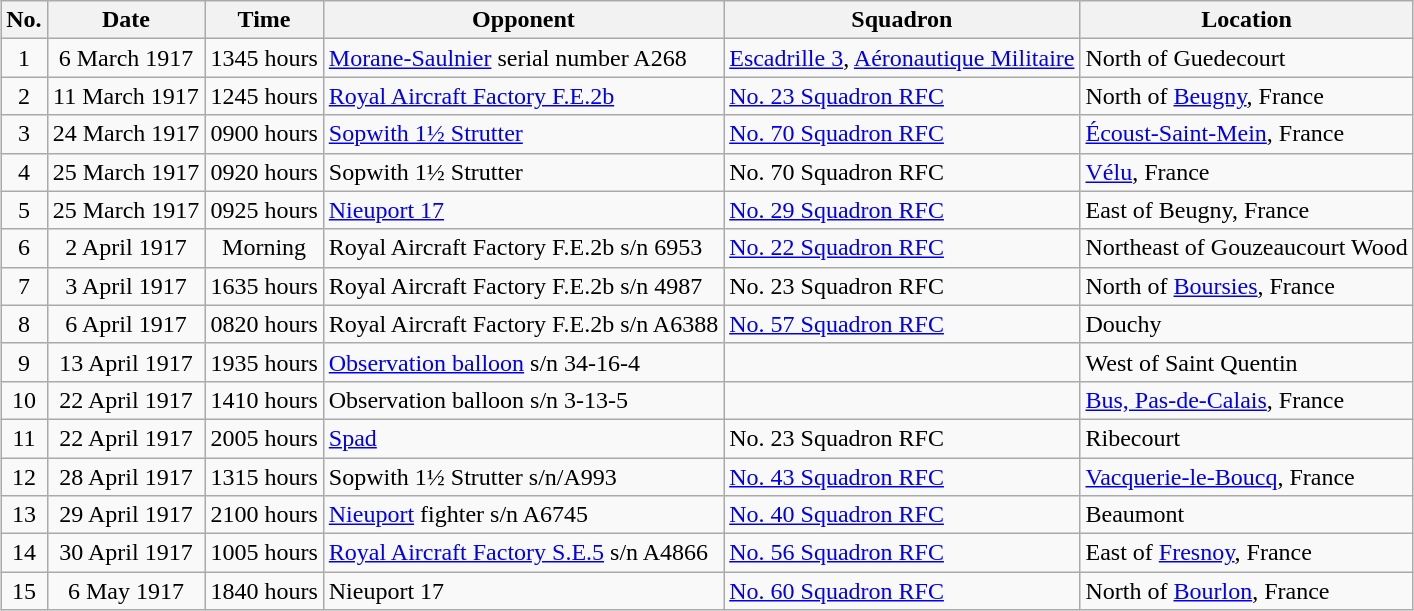<table class="wikitable" border="1" style="margin: 1em auto 1em auto">
<tr>
<th scope="col">No.</th>
<th scope="col">Date</th>
<th scope="col">Time</th>
<th scope="col">Opponent</th>
<th scope="col">Squadron</th>
<th scope="col">Location</th>
</tr>
<tr>
<td scope="row" align="center">1</td>
<td align="center">6 March 1917</td>
<td align="center">1345 hours</td>
<td><a href='#'>Morane-Saulnier</a> serial number A268</td>
<td><a href='#'>Escadrille 3</a>, <a href='#'>Aéronautique Militaire</a></td>
<td>North of Guedecourt</td>
</tr>
<tr>
<td scope="row" align="center">2</td>
<td align="center">11 March 1917</td>
<td align="center">1245 hours</td>
<td><a href='#'>Royal Aircraft Factory F.E.2b</a></td>
<td><a href='#'>No. 23 Squadron RFC</a></td>
<td>North of <a href='#'>Beugny</a>, France</td>
</tr>
<tr>
<td scope="row" align="center">3</td>
<td align="center">24 March 1917</td>
<td align="center">0900 hours</td>
<td><a href='#'>Sopwith 1½ Strutter</a></td>
<td><a href='#'>No. 70 Squadron RFC</a></td>
<td><a href='#'>Écoust-Saint-Mein</a>, France</td>
</tr>
<tr>
<td scope="row" align="center">4</td>
<td align="center">25 March 1917</td>
<td align="center">0920 hours</td>
<td>Sopwith 1½ Strutter</td>
<td>No. 70 Squadron RFC</td>
<td><a href='#'>Vélu</a>, France</td>
</tr>
<tr>
<td scope="row" align="center">5</td>
<td align="center">25 March 1917</td>
<td align="center">0925 hours</td>
<td><a href='#'>Nieuport 17</a></td>
<td><a href='#'>No. 29 Squadron RFC</a></td>
<td>East of Beugny, France</td>
</tr>
<tr>
<td scope="row" align="center">6</td>
<td align="center">2 April 1917</td>
<td align="center">Morning</td>
<td>Royal Aircraft Factory F.E.2b s/n 6953</td>
<td><a href='#'>No. 22 Squadron RFC</a></td>
<td>Northeast of Gouzeaucourt Wood</td>
</tr>
<tr>
<td scope="row" align="center">7</td>
<td align="center">3 April 1917</td>
<td align="center">1635 hours</td>
<td>Royal Aircraft Factory F.E.2b s/n 4987</td>
<td>No. 23 Squadron RFC</td>
<td>North of <a href='#'>Boursies</a>, France</td>
</tr>
<tr>
<td scope="row" align="center">8</td>
<td align="center">6 April 1917</td>
<td align="center">0820 hours</td>
<td>Royal Aircraft Factory F.E.2b s/n A6388</td>
<td><a href='#'>No. 57 Squadron RFC</a></td>
<td>Douchy</td>
</tr>
<tr>
<td scope="row" align="center">9</td>
<td align="center">13 April 1917</td>
<td align="center">1935 hours</td>
<td><a href='#'>Observation balloon</a> s/n 34-16-4</td>
<td></td>
<td>West of Saint Quentin</td>
</tr>
<tr>
<td scope="row" align="center">10</td>
<td align="center">22 April 1917</td>
<td align="center">1410 hours</td>
<td>Observation balloon s/n 3-13-5</td>
<td></td>
<td><a href='#'>Bus, Pas-de-Calais</a>, France</td>
</tr>
<tr>
<td scope="row" align="center">11</td>
<td align="center">22 April 1917</td>
<td align="center">2005 hours</td>
<td><a href='#'>Spad</a></td>
<td>No. 23 Squadron RFC</td>
<td>Ribecourt</td>
</tr>
<tr>
<td scope="row" align="center">12</td>
<td align="center">28 April 1917</td>
<td align="center">1315 hours</td>
<td>Sopwith 1½ Strutter s/n/A993</td>
<td><a href='#'>No. 43 Squadron RFC</a></td>
<td><a href='#'>Vacquerie-le-Boucq</a>, France</td>
</tr>
<tr>
<td scope="row" align="center">13</td>
<td align="center">29 April 1917</td>
<td align="center">2100 hours</td>
<td><a href='#'>Nieuport</a> fighter s/n A6745</td>
<td><a href='#'>No. 40 Squadron RFC</a></td>
<td>Beaumont</td>
</tr>
<tr>
<td scope="row" align="center">14</td>
<td align="center">30 April 1917</td>
<td align="center">1005 hours</td>
<td><a href='#'>Royal Aircraft Factory S.E.5</a> s/n A4866</td>
<td><a href='#'>No. 56 Squadron RFC</a></td>
<td>East of <a href='#'>Fresnoy</a>, France</td>
</tr>
<tr>
<td scope="row" align="center">15</td>
<td align="center">6 May 1917</td>
<td align="center">1840 hours</td>
<td>Nieuport 17</td>
<td><a href='#'>No. 60 Squadron RFC</a></td>
<td>North of <a href='#'>Bourlon</a>, France</td>
</tr>
</table>
